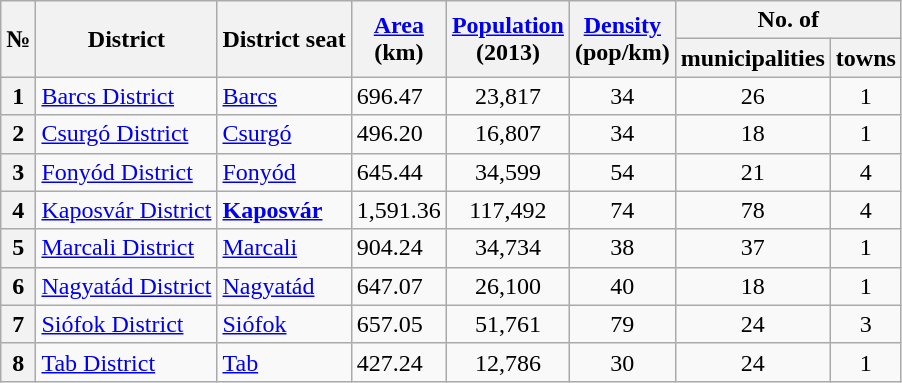<table class="wikitable sortable">
<tr>
<th rowspan=2>№</th>
<th rowspan=2>District</th>
<th rowspan=2>District seat</th>
<th rowspan=2><a href='#'>Area</a><br>(km)</th>
<th rowspan=2><a href='#'>Population</a><br>(2013)</th>
<th rowspan=2><a href='#'>Density</a><br>(pop/km)</th>
<th colspan=2>No. of</th>
</tr>
<tr>
<th>municipalities</th>
<th>towns</th>
</tr>
<tr>
<th>1</th>
<td><a href='#'>Barcs District</a></td>
<td><a href='#'>Barcs</a></td>
<td>696.47</td>
<td align="center">23,817</td>
<td align="center">34</td>
<td align="center">26</td>
<td align="center">1</td>
</tr>
<tr>
<th>2</th>
<td><a href='#'>Csurgó District</a></td>
<td><a href='#'>Csurgó</a></td>
<td>496.20</td>
<td align="center">16,807</td>
<td align="center">34</td>
<td align="center">18</td>
<td align="center">1</td>
</tr>
<tr>
<th>3</th>
<td><a href='#'>Fonyód District</a></td>
<td><a href='#'>Fonyód</a></td>
<td>645.44</td>
<td align="center">34,599</td>
<td align="center">54</td>
<td align="center">21</td>
<td align="center">4</td>
</tr>
<tr>
<th>4</th>
<td><a href='#'>Kaposvár District</a></td>
<td><strong><a href='#'>Kaposvár</a></strong></td>
<td>1,591.36</td>
<td align="center">117,492</td>
<td align="center">74</td>
<td align="center">78</td>
<td align="center">4</td>
</tr>
<tr>
<th>5</th>
<td><a href='#'>Marcali District</a></td>
<td><a href='#'>Marcali</a></td>
<td>904.24</td>
<td align="center">34,734</td>
<td align="center">38</td>
<td align="center">37</td>
<td align="center">1</td>
</tr>
<tr>
<th>6</th>
<td><a href='#'>Nagyatád District</a></td>
<td><a href='#'>Nagyatád</a></td>
<td>647.07</td>
<td align="center">26,100</td>
<td align="center">40</td>
<td align="center">18</td>
<td align="center">1</td>
</tr>
<tr>
<th>7</th>
<td><a href='#'>Siófok District</a></td>
<td><a href='#'>Siófok</a></td>
<td>657.05</td>
<td align="center">51,761</td>
<td align="center">79</td>
<td align="center">24</td>
<td align="center">3</td>
</tr>
<tr>
<th>8</th>
<td><a href='#'>Tab District</a></td>
<td><a href='#'>Tab</a></td>
<td>427.24</td>
<td align="center">12,786</td>
<td align="center">30</td>
<td align="center">24</td>
<td align="center">1</td>
</tr>
</table>
